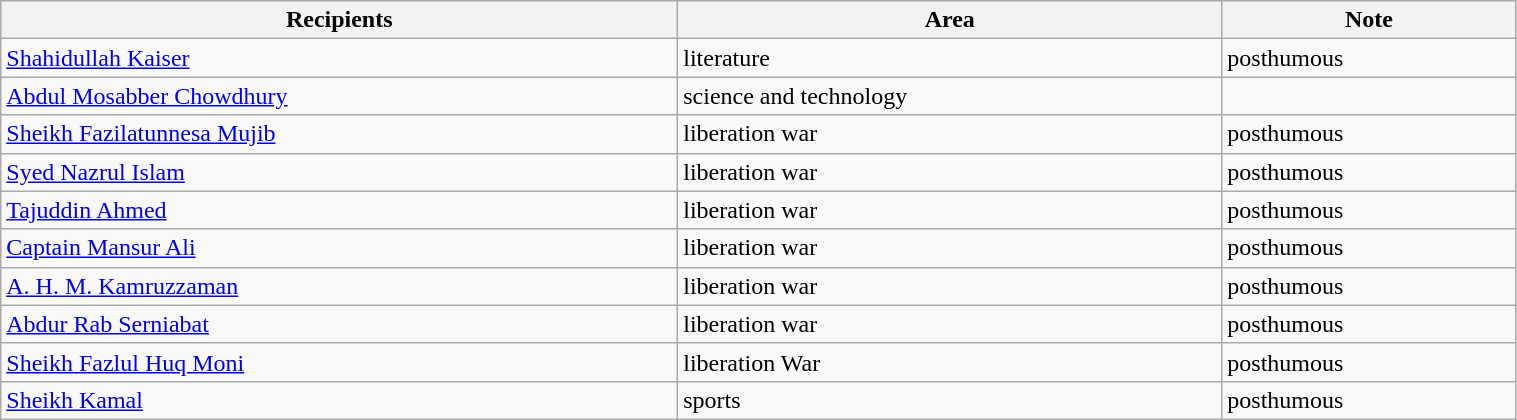<table class="wikitable" style="width:80%;">
<tr>
<th>Recipients</th>
<th>Area</th>
<th>Note</th>
</tr>
<tr>
<td><a href='#'>Shahidullah Kaiser</a></td>
<td>literature</td>
<td>posthumous</td>
</tr>
<tr>
<td><a href='#'>Abdul Mosabber Chowdhury</a></td>
<td>science and technology</td>
<td></td>
</tr>
<tr>
<td><a href='#'>Sheikh Fazilatunnesa Mujib</a></td>
<td>liberation war</td>
<td>posthumous</td>
</tr>
<tr>
<td><a href='#'>Syed Nazrul Islam</a></td>
<td>liberation war</td>
<td>posthumous</td>
</tr>
<tr>
<td><a href='#'>Tajuddin Ahmed</a></td>
<td>liberation war</td>
<td>posthumous</td>
</tr>
<tr>
<td><a href='#'>Captain Mansur Ali</a></td>
<td>liberation war</td>
<td>posthumous</td>
</tr>
<tr>
<td><a href='#'>A. H. M. Kamruzzaman</a></td>
<td>liberation war</td>
<td>posthumous</td>
</tr>
<tr>
<td><a href='#'>Abdur Rab Serniabat</a></td>
<td>liberation war</td>
<td>posthumous</td>
</tr>
<tr>
<td><a href='#'>Sheikh Fazlul Huq Moni</a></td>
<td>liberation War</td>
<td>posthumous</td>
</tr>
<tr>
<td><a href='#'>Sheikh Kamal</a></td>
<td>sports</td>
<td>posthumous</td>
</tr>
</table>
